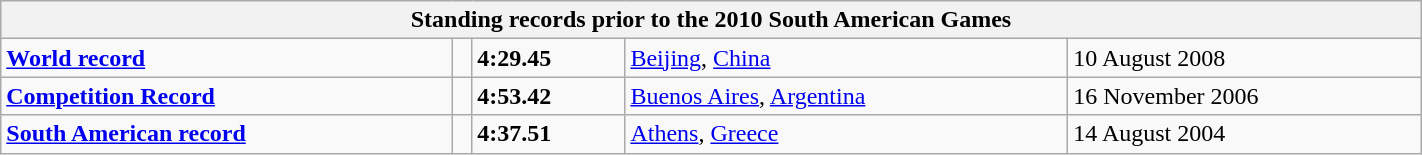<table class="wikitable" width=75%>
<tr>
<th colspan="5">Standing records prior to the 2010 South American Games</th>
</tr>
<tr>
<td><strong><a href='#'>World record</a></strong></td>
<td></td>
<td><strong>4:29.45</strong></td>
<td><a href='#'>Beijing</a>, <a href='#'>China</a></td>
<td>10 August 2008</td>
</tr>
<tr>
<td><strong><a href='#'>Competition Record</a></strong></td>
<td></td>
<td><strong>4:53.42</strong></td>
<td><a href='#'>Buenos Aires</a>, <a href='#'>Argentina</a></td>
<td>16 November 2006</td>
</tr>
<tr>
<td><strong><a href='#'>South American record</a></strong></td>
<td></td>
<td><strong>4:37.51</strong></td>
<td><a href='#'>Athens</a>, <a href='#'>Greece</a></td>
<td>14 August 2004</td>
</tr>
</table>
